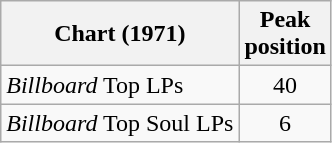<table class="wikitable">
<tr>
<th>Chart (1971)</th>
<th>Peak<br>position</th>
</tr>
<tr>
<td><em>Billboard</em> Top LPs</td>
<td align="center">40</td>
</tr>
<tr>
<td><em>Billboard</em> Top Soul LPs</td>
<td align="center">6</td>
</tr>
</table>
